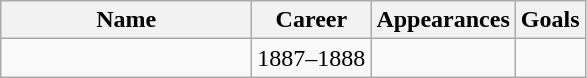<table class="wikitable sortable" style="text-align: center;">
<tr>
<th style="width:10em">Name</th>
<th>Career</th>
<th>Appearances</th>
<th>Goals</th>
</tr>
<tr>
<td align="left"></td>
<td>1887–1888</td>
<td></td>
<td></td>
</tr>
</table>
